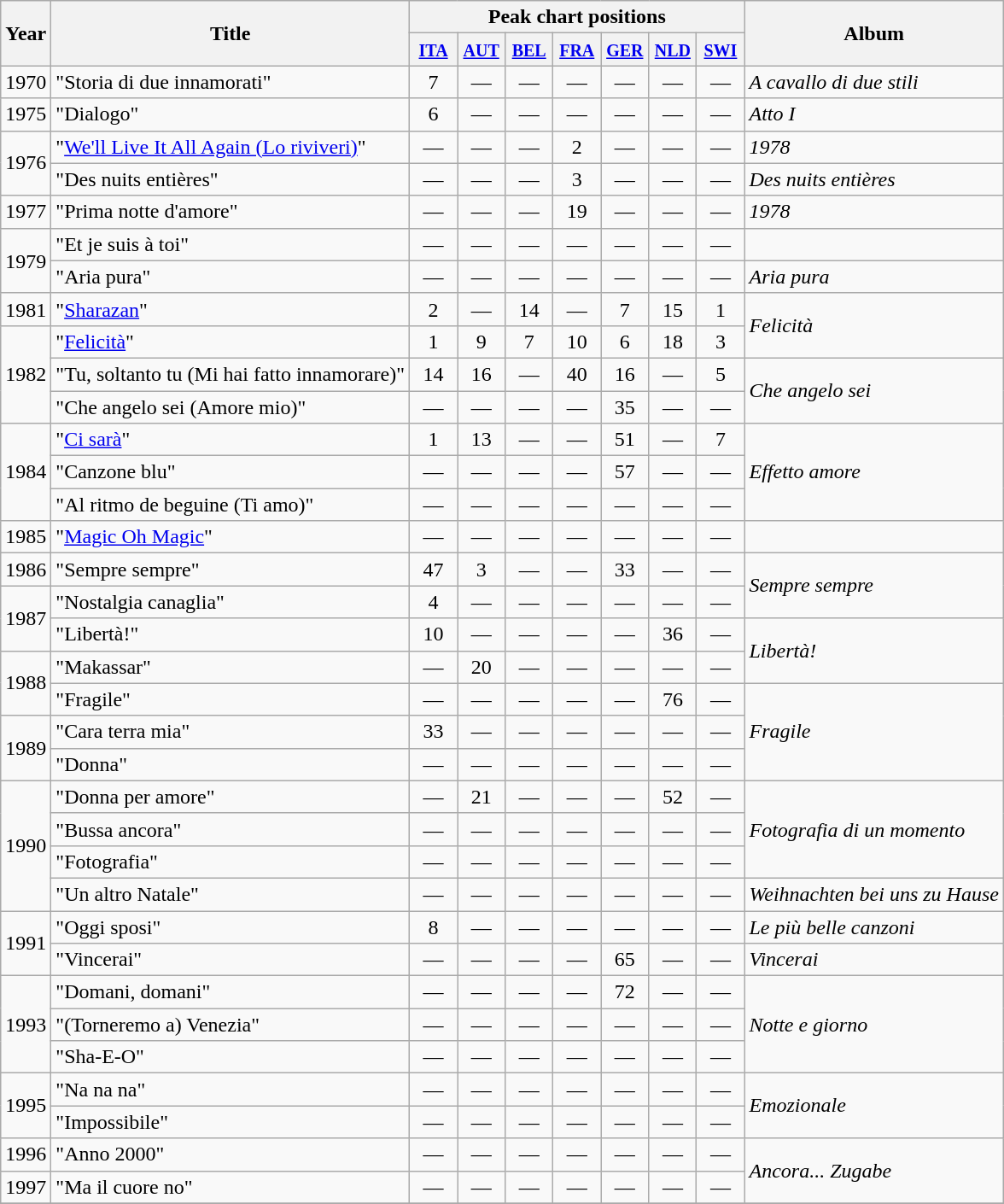<table class="wikitable">
<tr>
<th rowspan="2">Year</th>
<th rowspan="2">Title</th>
<th colspan="7">Peak chart positions</th>
<th rowspan="2">Album</th>
</tr>
<tr>
<th width="30"><small><a href='#'>ITA</a></small><br></th>
<th width="30"><small><a href='#'>AUT</a></small><br></th>
<th width="30"><small><a href='#'>BEL</a></small><br></th>
<th width="30"><small><a href='#'>FRA</a></small><br></th>
<th width="30"><small><a href='#'>GER</a></small><br></th>
<th width="30"><small><a href='#'>NLD</a></small><br></th>
<th width="30"><small><a href='#'>SWI</a></small><br></th>
</tr>
<tr>
<td>1970</td>
<td>"Storia di due innamorati"</td>
<td align="center">7</td>
<td align="center">—</td>
<td align="center">—</td>
<td align="center">—</td>
<td align="center">—</td>
<td align="center">—</td>
<td align="center">—</td>
<td><em>A cavallo di due stili</em></td>
</tr>
<tr>
<td>1975</td>
<td>"Dialogo"</td>
<td align="center">6</td>
<td align="center">—</td>
<td align="center">—</td>
<td align="center">—</td>
<td align="center">—</td>
<td align="center">—</td>
<td align="center">—</td>
<td><em>Atto I</em></td>
</tr>
<tr>
<td rowspan="2">1976</td>
<td>"<a href='#'>We'll Live It All Again (Lo riviveri)</a>"</td>
<td align="center">—</td>
<td align="center">—</td>
<td align="center">—</td>
<td align="center">2</td>
<td align="center">—</td>
<td align="center">—</td>
<td align="center">—</td>
<td><em>1978</em></td>
</tr>
<tr>
<td>"Des nuits entières"</td>
<td align="center">—</td>
<td align="center">—</td>
<td align="center">—</td>
<td align="center">3</td>
<td align="center">—</td>
<td align="center">—</td>
<td align="center">—</td>
<td><em>Des nuits entières</em></td>
</tr>
<tr>
<td>1977</td>
<td>"Prima notte d'amore"</td>
<td align="center">—</td>
<td align="center">—</td>
<td align="center">—</td>
<td align="center">19</td>
<td align="center">—</td>
<td align="center">—</td>
<td align="center">—</td>
<td><em>1978</em></td>
</tr>
<tr>
<td rowspan="2">1979</td>
<td>"Et je suis à toi"</td>
<td align="center">—</td>
<td align="center">—</td>
<td align="center">—</td>
<td align="center">—</td>
<td align="center">—</td>
<td align="center">—</td>
<td align="center">—</td>
<td></td>
</tr>
<tr>
<td>"Aria pura"</td>
<td align="center">—</td>
<td align="center">—</td>
<td align="center">—</td>
<td align="center">—</td>
<td align="center">—</td>
<td align="center">—</td>
<td align="center">—</td>
<td><em>Aria pura</em></td>
</tr>
<tr>
<td>1981</td>
<td>"<a href='#'>Sharazan</a>"</td>
<td align="center">2</td>
<td align="center">—</td>
<td align="center">14</td>
<td align="center">—</td>
<td align="center">7</td>
<td align="center">15</td>
<td align="center">1</td>
<td rowspan="2"><em>Felicità</em></td>
</tr>
<tr>
<td rowspan="3">1982</td>
<td>"<a href='#'>Felicità</a>"</td>
<td align="center">1</td>
<td align="center">9</td>
<td align="center">7</td>
<td align="center">10</td>
<td align="center">6</td>
<td align="center">18</td>
<td align="center">3</td>
</tr>
<tr>
<td>"Tu, soltanto tu (Mi hai fatto innamorare)"</td>
<td align="center">14</td>
<td align="center">16</td>
<td align="center">—</td>
<td align="center">40</td>
<td align="center">16</td>
<td align="center">—</td>
<td align="center">5</td>
<td rowspan="2"><em>Che angelo sei</em></td>
</tr>
<tr>
<td>"Che angelo sei (Amore mio)"</td>
<td align="center">—</td>
<td align="center">—</td>
<td align="center">—</td>
<td align="center">—</td>
<td align="center">35</td>
<td align="center">—</td>
<td align="center">—</td>
</tr>
<tr>
<td rowspan="3">1984</td>
<td>"<a href='#'>Ci sarà</a>"</td>
<td align="center">1</td>
<td align="center">13</td>
<td align="center">—</td>
<td align="center">—</td>
<td align="center">51</td>
<td align="center">—</td>
<td align="center">7</td>
<td rowspan="3"><em>Effetto amore</em></td>
</tr>
<tr>
<td>"Canzone blu"</td>
<td align="center">—</td>
<td align="center">—</td>
<td align="center">—</td>
<td align="center">—</td>
<td align="center">57</td>
<td align="center">—</td>
<td align="center">—</td>
</tr>
<tr>
<td>"Al ritmo de beguine (Ti amo)"</td>
<td align="center">—</td>
<td align="center">—</td>
<td align="center">—</td>
<td align="center">—</td>
<td align="center">—</td>
<td align="center">—</td>
<td align="center">—</td>
</tr>
<tr>
<td>1985</td>
<td>"<a href='#'>Magic Oh Magic</a>"</td>
<td align="center">—</td>
<td align="center">—</td>
<td align="center">—</td>
<td align="center">—</td>
<td align="center">—</td>
<td align="center">—</td>
<td align="center">—</td>
<td></td>
</tr>
<tr>
<td>1986</td>
<td>"Sempre sempre"</td>
<td align="center">47</td>
<td align="center">3</td>
<td align="center">—</td>
<td align="center">—</td>
<td align="center">33</td>
<td align="center">—</td>
<td align="center">—</td>
<td rowspan="2"><em>Sempre sempre</em></td>
</tr>
<tr>
<td rowspan="2">1987</td>
<td>"Nostalgia canaglia"</td>
<td align="center">4</td>
<td align="center">—</td>
<td align="center">—</td>
<td align="center">—</td>
<td align="center">—</td>
<td align="center">—</td>
<td align="center">—</td>
</tr>
<tr>
<td>"Libertà!"</td>
<td align="center">10</td>
<td align="center">—</td>
<td align="center">—</td>
<td align="center">—</td>
<td align="center">—</td>
<td align="center">36</td>
<td align="center">—</td>
<td rowspan="2"><em>Libertà!</em></td>
</tr>
<tr>
<td rowspan="2">1988</td>
<td>"Makassar"</td>
<td align="center">—</td>
<td align="center">20</td>
<td align="center">—</td>
<td align="center">—</td>
<td align="center">—</td>
<td align="center">—</td>
<td align="center">—</td>
</tr>
<tr>
<td>"Fragile"</td>
<td align="center">—</td>
<td align="center">—</td>
<td align="center">—</td>
<td align="center">—</td>
<td align="center">—</td>
<td align="center">76</td>
<td align="center">—</td>
<td rowspan="3"><em>Fragile</em></td>
</tr>
<tr>
<td rowspan="2">1989</td>
<td>"Cara terra mia"</td>
<td align="center">33</td>
<td align="center">—</td>
<td align="center">—</td>
<td align="center">—</td>
<td align="center">—</td>
<td align="center">—</td>
<td align="center">—</td>
</tr>
<tr>
<td>"Donna"</td>
<td align="center">—</td>
<td align="center">—</td>
<td align="center">—</td>
<td align="center">—</td>
<td align="center">—</td>
<td align="center">—</td>
<td align="center">—</td>
</tr>
<tr>
<td rowspan="4">1990</td>
<td>"Donna per amore"</td>
<td align="center">—</td>
<td align="center">21</td>
<td align="center">—</td>
<td align="center">—</td>
<td align="center">—</td>
<td align="center">52</td>
<td align="center">—</td>
<td rowspan="3"><em>Fotografia di un momento</em></td>
</tr>
<tr>
<td>"Bussa ancora"</td>
<td align="center">—</td>
<td align="center">—</td>
<td align="center">—</td>
<td align="center">—</td>
<td align="center">—</td>
<td align="center">—</td>
<td align="center">—</td>
</tr>
<tr>
<td>"Fotografia"</td>
<td align="center">—</td>
<td align="center">—</td>
<td align="center">—</td>
<td align="center">—</td>
<td align="center">—</td>
<td align="center">—</td>
<td align="center">—</td>
</tr>
<tr>
<td>"Un altro Natale"</td>
<td align="center">—</td>
<td align="center">—</td>
<td align="center">—</td>
<td align="center">—</td>
<td align="center">—</td>
<td align="center">—</td>
<td align="center">—</td>
<td><em>Weihnachten bei uns zu Hause</em></td>
</tr>
<tr>
<td rowspan="2">1991</td>
<td>"Oggi sposi"</td>
<td align="center">8</td>
<td align="center">—</td>
<td align="center">—</td>
<td align="center">—</td>
<td align="center">—</td>
<td align="center">—</td>
<td align="center">—</td>
<td><em>Le più belle canzoni</em></td>
</tr>
<tr>
<td>"Vincerai"</td>
<td align="center">—</td>
<td align="center">—</td>
<td align="center">—</td>
<td align="center">—</td>
<td align="center">65</td>
<td align="center">—</td>
<td align="center">—</td>
<td><em>Vincerai</em></td>
</tr>
<tr>
<td rowspan="3">1993</td>
<td>"Domani, domani"</td>
<td align="center">—</td>
<td align="center">—</td>
<td align="center">—</td>
<td align="center">—</td>
<td align="center">72</td>
<td align="center">—</td>
<td align="center">—</td>
<td rowspan="3"><em>Notte e giorno</em></td>
</tr>
<tr>
<td>"(Torneremo a) Venezia"</td>
<td align="center">—</td>
<td align="center">—</td>
<td align="center">—</td>
<td align="center">—</td>
<td align="center">—</td>
<td align="center">—</td>
<td align="center">—</td>
</tr>
<tr>
<td>"Sha-E-O"</td>
<td align="center">—</td>
<td align="center">—</td>
<td align="center">—</td>
<td align="center">—</td>
<td align="center">—</td>
<td align="center">—</td>
<td align="center">—</td>
</tr>
<tr>
<td rowspan="2">1995</td>
<td>"Na na na"</td>
<td align="center">—</td>
<td align="center">—</td>
<td align="center">—</td>
<td align="center">—</td>
<td align="center">—</td>
<td align="center">—</td>
<td align="center">—</td>
<td rowspan="2"><em>Emozionale</em></td>
</tr>
<tr>
<td>"Impossibile"</td>
<td align="center">—</td>
<td align="center">—</td>
<td align="center">—</td>
<td align="center">—</td>
<td align="center">—</td>
<td align="center">—</td>
<td align="center">—</td>
</tr>
<tr>
<td>1996</td>
<td>"Anno 2000"</td>
<td align="center">—</td>
<td align="center">—</td>
<td align="center">—</td>
<td align="center">—</td>
<td align="center">—</td>
<td align="center">—</td>
<td align="center">—</td>
<td rowspan="2"><em>Ancora... Zugabe</em></td>
</tr>
<tr>
<td>1997</td>
<td>"Ma il cuore no"</td>
<td align="center">—</td>
<td align="center">—</td>
<td align="center">—</td>
<td align="center">—</td>
<td align="center">—</td>
<td align="center">—</td>
<td align="center">—</td>
</tr>
<tr>
</tr>
</table>
